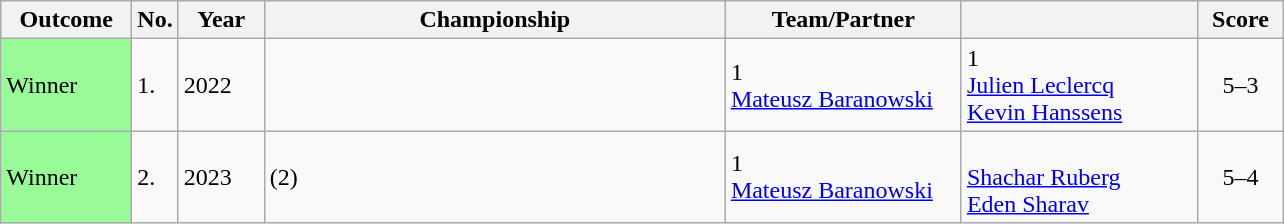<table class="sortable wikitable">
<tr>
<th width="80">Outcome</th>
<th width="20">No.</th>
<th width="50">Year</th>
<th width="300">Championship</th>
<th width="150">Team/Partner</th>
<th width="150"></th>
<th width="50">Score</th>
</tr>
<tr>
<td style="background:#98fb98;">Winner</td>
<td>1.</td>
<td>2022</td>
<td></td>
<td> 1<br><a href='#'>Mateusz Baranowski</a></td>
<td> 1<br><a href='#'>Julien Leclercq</a><br><a href='#'>Kevin Hanssens</a></td>
<td align="center">5–3</td>
</tr>
<tr>
<td style="background:#98fb98;">Winner</td>
<td>2.</td>
<td>2023</td>
<td> (2)</td>
<td> 1<br><a href='#'>Mateusz Baranowski</a></td>
<td><br><a href='#'>Shachar Ruberg</a><br><a href='#'>Eden Sharav</a></td>
<td align="center">5–4</td>
</tr>
</table>
